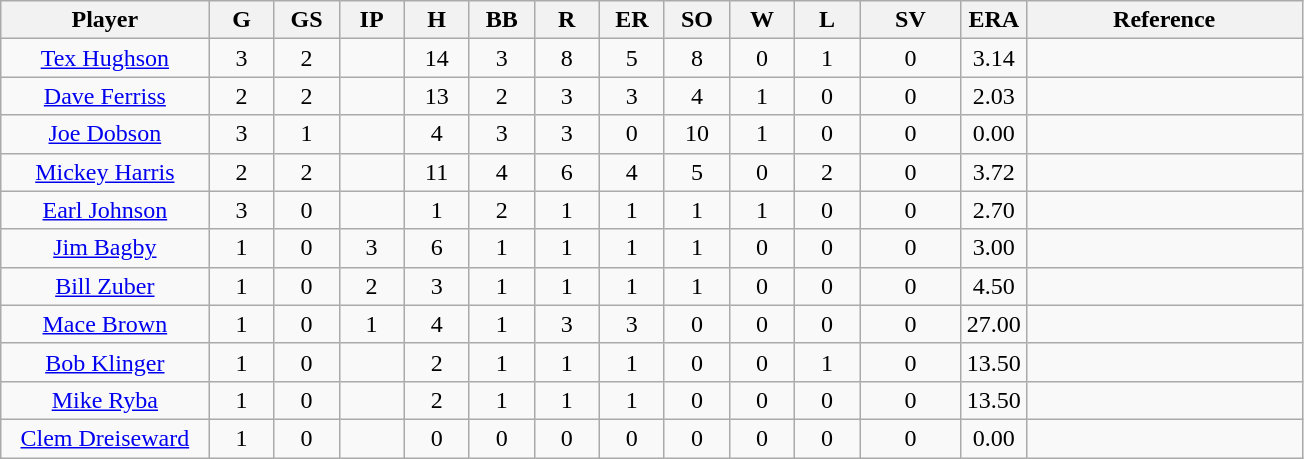<table class="wikitable sortable" style="text-align:center">
<tr>
<th width="16%">Player</th>
<th width="5%">G</th>
<th width="5%">GS</th>
<th width="5%">IP</th>
<th width="5%">H</th>
<th width="5%">BB</th>
<th width="5%">R</th>
<th width="5%">ER</th>
<th width="5%">SO</th>
<th width="5%">W</th>
<th width="5%">L</th>
<th>SV</th>
<th width="5%">ERA</th>
<th>Reference</th>
</tr>
<tr>
<td><a href='#'>Tex Hughson</a></td>
<td>3</td>
<td>2</td>
<td></td>
<td>14</td>
<td>3</td>
<td>8</td>
<td>5</td>
<td>8</td>
<td>0</td>
<td>1</td>
<td>0</td>
<td>3.14</td>
<td></td>
</tr>
<tr>
<td><a href='#'>Dave Ferriss</a></td>
<td>2</td>
<td>2</td>
<td></td>
<td>13</td>
<td>2</td>
<td>3</td>
<td>3</td>
<td>4</td>
<td>1</td>
<td>0</td>
<td>0</td>
<td>2.03</td>
<td></td>
</tr>
<tr>
<td><a href='#'>Joe Dobson</a></td>
<td>3</td>
<td>1</td>
<td></td>
<td>4</td>
<td>3</td>
<td>3</td>
<td>0</td>
<td>10</td>
<td>1</td>
<td>0</td>
<td>0</td>
<td>0.00</td>
<td></td>
</tr>
<tr>
<td><a href='#'>Mickey Harris</a></td>
<td>2</td>
<td>2</td>
<td></td>
<td>11</td>
<td>4</td>
<td>6</td>
<td>4</td>
<td>5</td>
<td>0</td>
<td>2</td>
<td>0</td>
<td>3.72</td>
<td></td>
</tr>
<tr>
<td><a href='#'>Earl Johnson</a></td>
<td>3</td>
<td>0</td>
<td></td>
<td>1</td>
<td>2</td>
<td>1</td>
<td>1</td>
<td>1</td>
<td>1</td>
<td>0</td>
<td>0</td>
<td>2.70</td>
<td></td>
</tr>
<tr>
<td><a href='#'>Jim Bagby</a></td>
<td>1</td>
<td>0</td>
<td>3</td>
<td>6</td>
<td>1</td>
<td>1</td>
<td>1</td>
<td>1</td>
<td>0</td>
<td>0</td>
<td>0</td>
<td>3.00</td>
<td></td>
</tr>
<tr>
<td><a href='#'>Bill Zuber</a></td>
<td>1</td>
<td>0</td>
<td>2</td>
<td>3</td>
<td>1</td>
<td>1</td>
<td>1</td>
<td>1</td>
<td>0</td>
<td>0</td>
<td>0</td>
<td>4.50</td>
<td></td>
</tr>
<tr>
<td><a href='#'>Mace Brown</a></td>
<td>1</td>
<td>0</td>
<td>1</td>
<td>4</td>
<td>1</td>
<td>3</td>
<td>3</td>
<td>0</td>
<td>0</td>
<td>0</td>
<td>0</td>
<td>27.00</td>
<td></td>
</tr>
<tr>
<td><a href='#'>Bob Klinger</a></td>
<td>1</td>
<td>0</td>
<td></td>
<td>2</td>
<td>1</td>
<td>1</td>
<td>1</td>
<td>0</td>
<td>0</td>
<td>1</td>
<td>0</td>
<td>13.50</td>
<td></td>
</tr>
<tr>
<td><a href='#'>Mike Ryba</a></td>
<td>1</td>
<td>0</td>
<td></td>
<td>2</td>
<td>1</td>
<td>1</td>
<td>1</td>
<td>0</td>
<td>0</td>
<td>0</td>
<td>0</td>
<td>13.50</td>
<td></td>
</tr>
<tr>
<td><a href='#'>Clem Dreiseward</a></td>
<td>1</td>
<td>0</td>
<td></td>
<td>0</td>
<td>0</td>
<td>0</td>
<td>0</td>
<td>0</td>
<td>0</td>
<td>0</td>
<td>0</td>
<td>0.00</td>
<td></td>
</tr>
</table>
